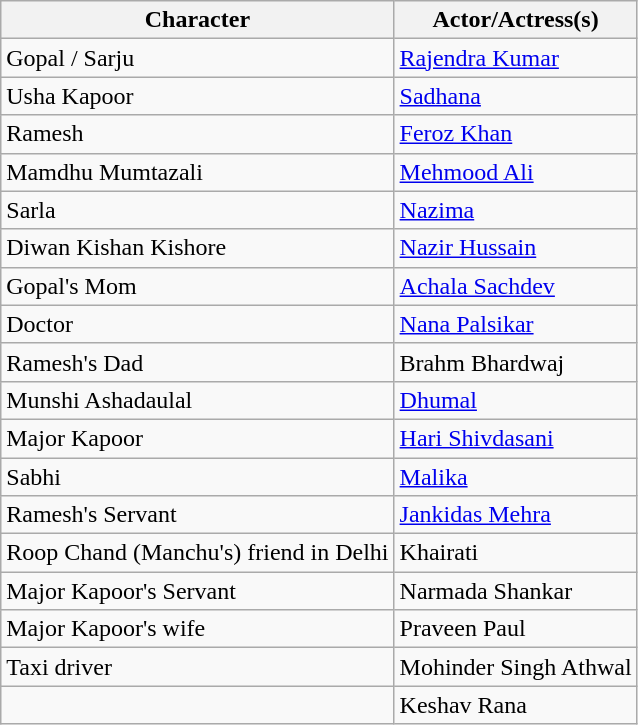<table class="wikitable">
<tr>
<th>Character</th>
<th>Actor/Actress(s)</th>
</tr>
<tr>
<td>Gopal / Sarju</td>
<td><a href='#'>Rajendra Kumar</a></td>
</tr>
<tr>
<td>Usha Kapoor</td>
<td><a href='#'>Sadhana</a></td>
</tr>
<tr>
<td>Ramesh</td>
<td><a href='#'>Feroz Khan</a></td>
</tr>
<tr>
<td>Mamdhu Mumtazali</td>
<td><a href='#'>Mehmood Ali</a></td>
</tr>
<tr>
<td>Sarla</td>
<td><a href='#'>Nazima</a></td>
</tr>
<tr>
<td>Diwan Kishan Kishore</td>
<td><a href='#'>Nazir Hussain</a></td>
</tr>
<tr>
<td>Gopal's Mom</td>
<td><a href='#'>Achala Sachdev</a></td>
</tr>
<tr>
<td>Doctor</td>
<td><a href='#'>Nana Palsikar</a></td>
</tr>
<tr>
<td>Ramesh's Dad</td>
<td>Brahm Bhardwaj</td>
</tr>
<tr>
<td>Munshi Ashadaulal</td>
<td><a href='#'>Dhumal</a></td>
</tr>
<tr>
<td>Major Kapoor</td>
<td><a href='#'>Hari Shivdasani</a></td>
</tr>
<tr>
<td>Sabhi</td>
<td><a href='#'>Malika</a></td>
</tr>
<tr>
<td>Ramesh's Servant</td>
<td><a href='#'>Jankidas Mehra</a></td>
</tr>
<tr>
<td>Roop Chand (Manchu's) friend in Delhi</td>
<td>Khairati</td>
</tr>
<tr>
<td>Major Kapoor's Servant</td>
<td>Narmada Shankar</td>
</tr>
<tr>
<td>Major Kapoor's wife</td>
<td>Praveen Paul</td>
</tr>
<tr>
<td>Taxi driver</td>
<td>Mohinder Singh Athwal</td>
</tr>
<tr>
<td></td>
<td>Keshav Rana</td>
</tr>
</table>
